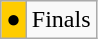<table class="wikitable">
<tr>
<td bgcolor=#ffcc00 align=center valign=center>●</td>
<td>Finals</td>
</tr>
</table>
